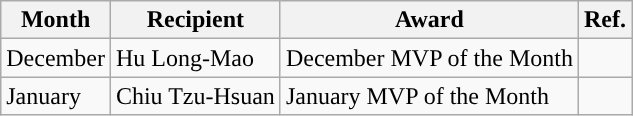<table class="wikitable">
<tr>
<th>Month</th>
<th>Recipient</th>
<th>Award</th>
<th>Ref.</th>
</tr>
<tr>
<td>December</td>
<td>Hu Long-Mao</td>
<td>December MVP of the Month</td>
<td></td>
</tr>
<tr>
<td>January</td>
<td>Chiu Tzu-Hsuan</td>
<td>January MVP of the Month</td>
<td></td>
</tr>
</table>
